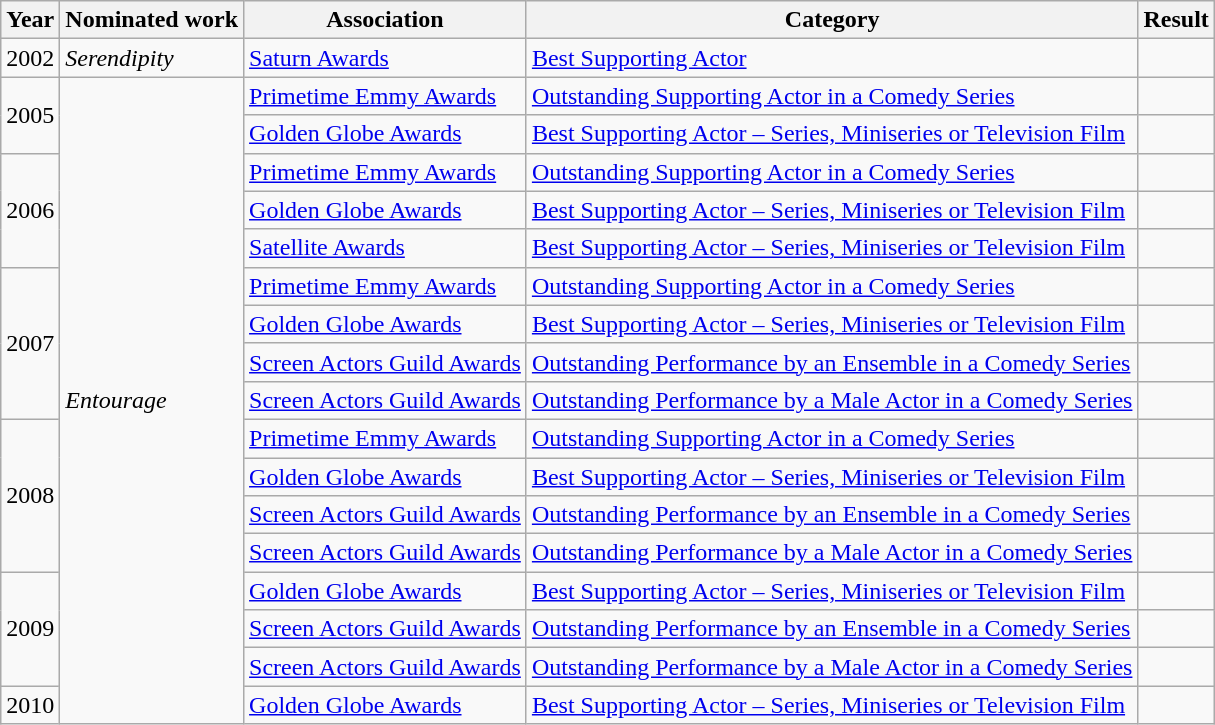<table class="wikitable sortable">
<tr>
<th>Year</th>
<th>Nominated work</th>
<th>Association</th>
<th>Category</th>
<th>Result</th>
</tr>
<tr>
<td>2002</td>
<td><em>Serendipity</em></td>
<td><a href='#'>Saturn Awards</a></td>
<td><a href='#'>Best Supporting Actor</a></td>
<td></td>
</tr>
<tr>
<td rowspan="2">2005</td>
<td rowspan="17"><em>Entourage</em></td>
<td><a href='#'>Primetime Emmy Awards</a></td>
<td><a href='#'>Outstanding Supporting Actor in a Comedy Series</a></td>
<td></td>
</tr>
<tr>
<td><a href='#'>Golden Globe Awards</a></td>
<td><a href='#'>Best Supporting Actor – Series, Miniseries or Television Film</a></td>
<td></td>
</tr>
<tr>
<td rowspan="3">2006</td>
<td><a href='#'>Primetime Emmy Awards</a></td>
<td><a href='#'>Outstanding Supporting Actor in a Comedy Series</a></td>
<td></td>
</tr>
<tr>
<td><a href='#'>Golden Globe Awards</a></td>
<td><a href='#'>Best Supporting Actor – Series, Miniseries or Television Film</a></td>
<td></td>
</tr>
<tr>
<td><a href='#'>Satellite Awards</a></td>
<td><a href='#'>Best Supporting Actor – Series, Miniseries or Television Film</a></td>
<td></td>
</tr>
<tr>
<td rowspan="4">2007</td>
<td><a href='#'>Primetime Emmy Awards</a></td>
<td><a href='#'>Outstanding Supporting Actor in a Comedy Series</a></td>
<td></td>
</tr>
<tr>
<td><a href='#'>Golden Globe Awards</a></td>
<td><a href='#'>Best Supporting Actor – Series, Miniseries or Television Film</a></td>
<td></td>
</tr>
<tr>
<td><a href='#'>Screen Actors Guild Awards</a></td>
<td><a href='#'>Outstanding Performance by an Ensemble in a Comedy Series</a></td>
<td></td>
</tr>
<tr>
<td><a href='#'>Screen Actors Guild Awards</a></td>
<td><a href='#'>Outstanding Performance by a Male Actor in a Comedy Series</a></td>
<td></td>
</tr>
<tr>
<td rowspan="4">2008</td>
<td><a href='#'>Primetime Emmy Awards</a></td>
<td><a href='#'>Outstanding Supporting Actor in a Comedy Series</a></td>
<td></td>
</tr>
<tr>
<td><a href='#'>Golden Globe Awards</a></td>
<td><a href='#'>Best Supporting Actor – Series, Miniseries or Television Film</a></td>
<td></td>
</tr>
<tr>
<td><a href='#'>Screen Actors Guild Awards</a></td>
<td><a href='#'>Outstanding Performance by an Ensemble in a Comedy Series</a></td>
<td></td>
</tr>
<tr>
<td><a href='#'>Screen Actors Guild Awards</a></td>
<td><a href='#'>Outstanding Performance by a Male Actor in a Comedy Series</a></td>
<td></td>
</tr>
<tr>
<td rowspan="3">2009</td>
<td><a href='#'>Golden Globe Awards</a></td>
<td><a href='#'>Best Supporting Actor – Series, Miniseries or Television Film</a></td>
<td></td>
</tr>
<tr>
<td><a href='#'>Screen Actors Guild Awards</a></td>
<td><a href='#'>Outstanding Performance by an Ensemble in a Comedy Series</a></td>
<td></td>
</tr>
<tr>
<td><a href='#'>Screen Actors Guild Awards</a></td>
<td><a href='#'>Outstanding Performance by a Male Actor in a Comedy Series</a></td>
<td></td>
</tr>
<tr>
<td>2010</td>
<td><a href='#'>Golden Globe Awards</a></td>
<td><a href='#'>Best Supporting Actor – Series, Miniseries or Television Film</a></td>
<td></td>
</tr>
</table>
